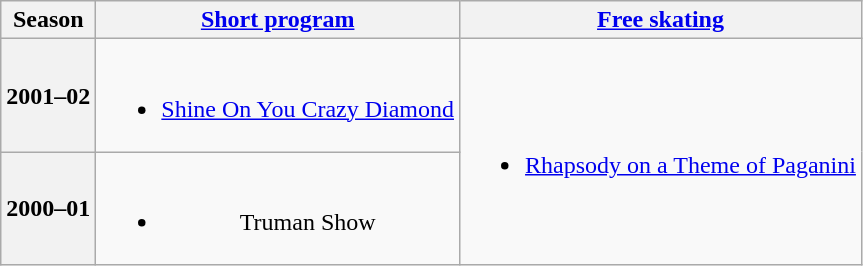<table class="wikitable" style="text-align:center">
<tr>
<th>Season</th>
<th><a href='#'>Short program</a></th>
<th><a href='#'>Free skating</a></th>
</tr>
<tr>
<th>2001–02 <br> </th>
<td><br><ul><li><a href='#'>Shine On You Crazy Diamond</a> <br></li></ul></td>
<td rowspan=2><br><ul><li><a href='#'>Rhapsody on a Theme of Paganini</a> <br></li></ul></td>
</tr>
<tr>
<th>2000–01 <br> </th>
<td><br><ul><li>Truman Show</li></ul></td>
</tr>
</table>
